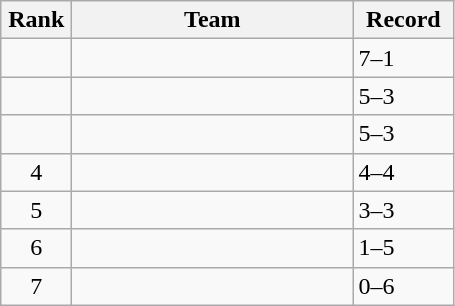<table class="wikitable">
<tr>
<th width=40>Rank</th>
<th width=180>Team</th>
<th width=60>Record</th>
</tr>
<tr>
<td align="center"></td>
<td></td>
<td>7–1</td>
</tr>
<tr>
<td align="center"></td>
<td></td>
<td>5–3</td>
</tr>
<tr>
<td align="center"></td>
<td></td>
<td>5–3</td>
</tr>
<tr>
<td align="center">4</td>
<td></td>
<td>4–4</td>
</tr>
<tr>
<td align="center">5</td>
<td></td>
<td>3–3</td>
</tr>
<tr>
<td align="center">6</td>
<td></td>
<td>1–5</td>
</tr>
<tr>
<td align="center">7</td>
<td></td>
<td>0–6</td>
</tr>
</table>
